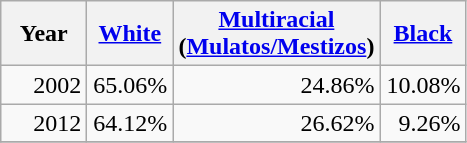<table class="wikitable">
<tr>
<th width="50">Year</th>
<th width="50pt"><a href='#'>White</a></th>
<th width="50pt"><a href='#'>Multiracial</a>  (<a href='#'>Mulatos/Mestizos</a>)</th>
<th width="50pt"><a href='#'>Black</a></th>
</tr>
<tr>
<td align="right">2002</td>
<td align="right">65.06%</td>
<td align="right">24.86%</td>
<td align="right">10.08%</td>
</tr>
<tr>
<td align="right">2012</td>
<td align="right">64.12%</td>
<td align="right">26.62%</td>
<td align="right">9.26%</td>
</tr>
<tr>
</tr>
</table>
